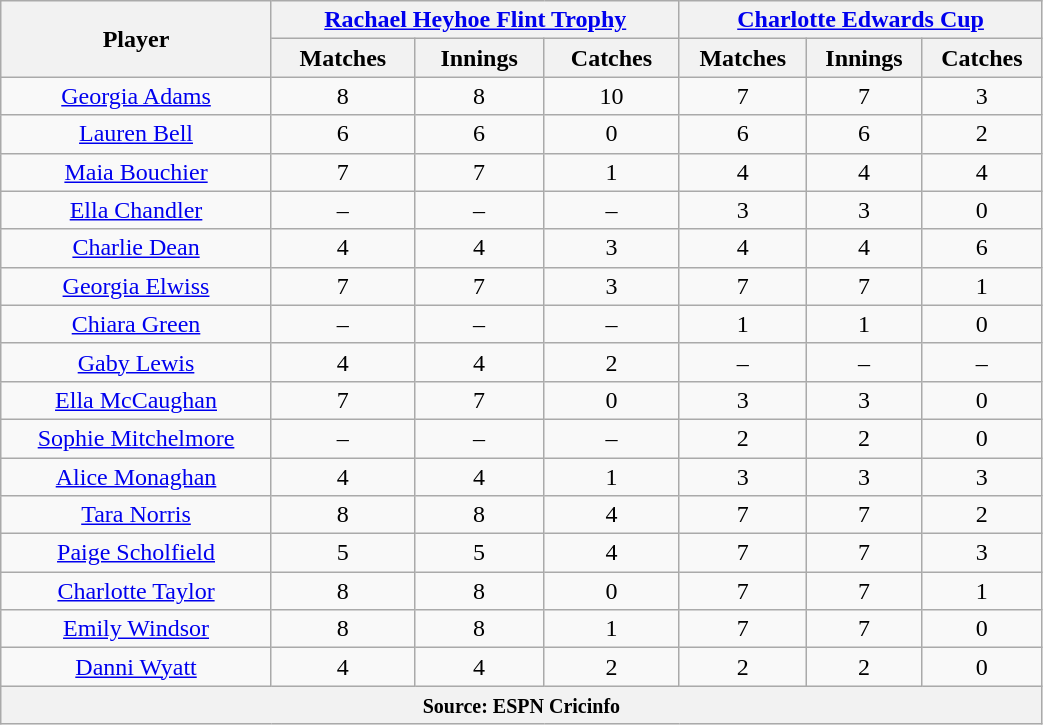<table class="wikitable" style="text-align:center; width:55%;">
<tr>
<th rowspan=2>Player</th>
<th colspan=3><a href='#'>Rachael Heyhoe Flint Trophy</a></th>
<th colspan=3><a href='#'>Charlotte Edwards Cup</a></th>
</tr>
<tr>
<th>Matches</th>
<th>Innings</th>
<th>Catches</th>
<th>Matches</th>
<th>Innings</th>
<th>Catches</th>
</tr>
<tr>
<td><a href='#'>Georgia Adams</a></td>
<td>8</td>
<td>8</td>
<td>10</td>
<td>7</td>
<td>7</td>
<td>3</td>
</tr>
<tr>
<td><a href='#'>Lauren Bell</a></td>
<td>6</td>
<td>6</td>
<td>0</td>
<td>6</td>
<td>6</td>
<td>2</td>
</tr>
<tr>
<td><a href='#'>Maia Bouchier</a></td>
<td>7</td>
<td>7</td>
<td>1</td>
<td>4</td>
<td>4</td>
<td>4</td>
</tr>
<tr>
<td><a href='#'>Ella Chandler</a></td>
<td>–</td>
<td>–</td>
<td>–</td>
<td>3</td>
<td>3</td>
<td>0</td>
</tr>
<tr>
<td><a href='#'>Charlie Dean</a></td>
<td>4</td>
<td>4</td>
<td>3</td>
<td>4</td>
<td>4</td>
<td>6</td>
</tr>
<tr>
<td><a href='#'>Georgia Elwiss</a></td>
<td>7</td>
<td>7</td>
<td>3</td>
<td>7</td>
<td>7</td>
<td>1</td>
</tr>
<tr>
<td><a href='#'>Chiara Green</a></td>
<td>–</td>
<td>–</td>
<td>–</td>
<td>1</td>
<td>1</td>
<td>0</td>
</tr>
<tr>
<td><a href='#'>Gaby Lewis</a></td>
<td>4</td>
<td>4</td>
<td>2</td>
<td>–</td>
<td>–</td>
<td>–</td>
</tr>
<tr>
<td><a href='#'>Ella McCaughan</a></td>
<td>7</td>
<td>7</td>
<td>0</td>
<td>3</td>
<td>3</td>
<td>0</td>
</tr>
<tr>
<td><a href='#'>Sophie Mitchelmore</a></td>
<td>–</td>
<td>–</td>
<td>–</td>
<td>2</td>
<td>2</td>
<td>0</td>
</tr>
<tr>
<td><a href='#'>Alice Monaghan</a></td>
<td>4</td>
<td>4</td>
<td>1</td>
<td>3</td>
<td>3</td>
<td>3</td>
</tr>
<tr>
<td><a href='#'>Tara Norris</a></td>
<td>8</td>
<td>8</td>
<td>4</td>
<td>7</td>
<td>7</td>
<td>2</td>
</tr>
<tr>
<td><a href='#'>Paige Scholfield</a></td>
<td>5</td>
<td>5</td>
<td>4</td>
<td>7</td>
<td>7</td>
<td>3</td>
</tr>
<tr>
<td><a href='#'>Charlotte Taylor</a></td>
<td>8</td>
<td>8</td>
<td>0</td>
<td>7</td>
<td>7</td>
<td>1</td>
</tr>
<tr>
<td><a href='#'>Emily Windsor</a></td>
<td>8</td>
<td>8</td>
<td>1</td>
<td>7</td>
<td>7</td>
<td>0</td>
</tr>
<tr>
<td><a href='#'>Danni Wyatt</a></td>
<td>4</td>
<td>4</td>
<td>2</td>
<td>2</td>
<td>2</td>
<td>0</td>
</tr>
<tr>
<th colspan="7"><small>Source: ESPN Cricinfo</small></th>
</tr>
</table>
